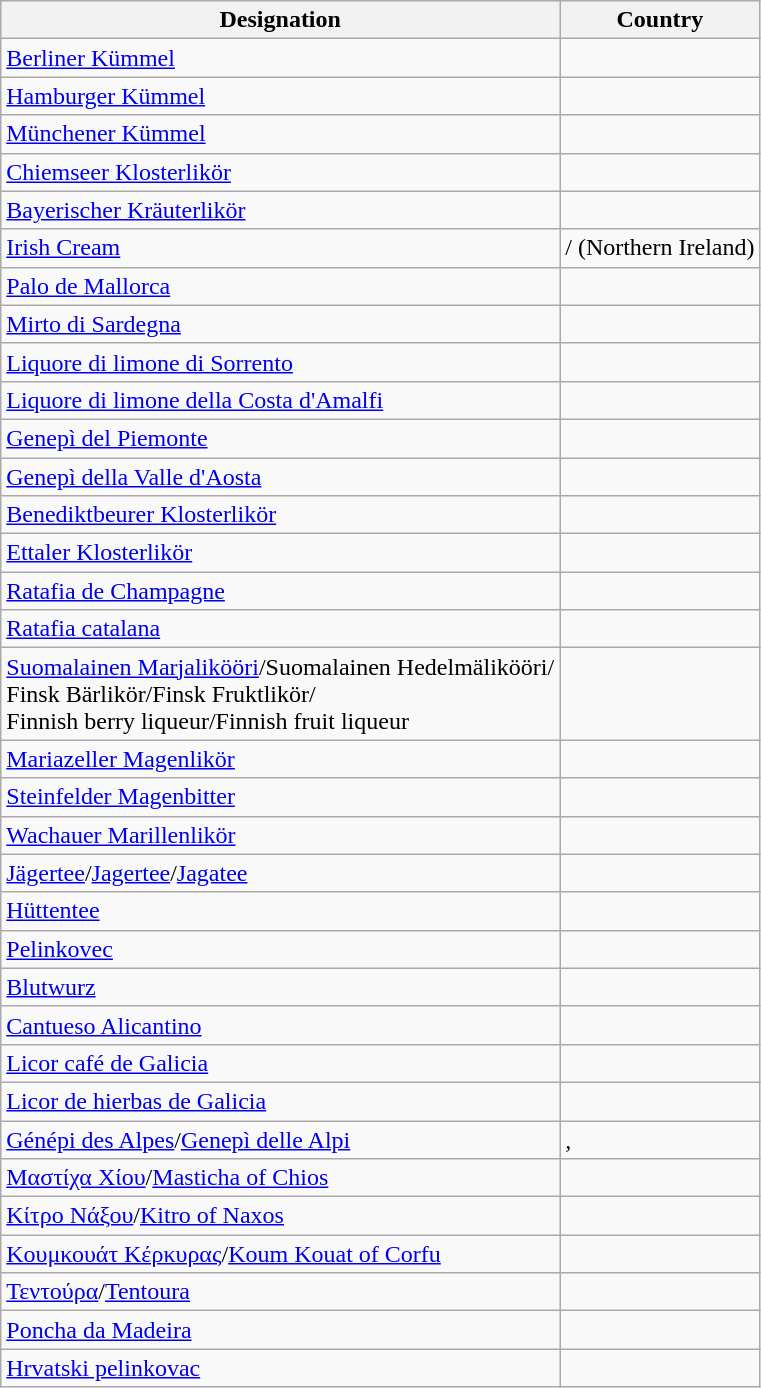<table class="wikitable">
<tr>
<th>Designation</th>
<th>Country</th>
</tr>
<tr>
<td><a href='#'>Berliner Kümmel</a></td>
<td></td>
</tr>
<tr>
<td><a href='#'>Hamburger Kümmel</a></td>
<td></td>
</tr>
<tr>
<td><a href='#'>Münchener Kümmel</a></td>
<td></td>
</tr>
<tr>
<td><a href='#'>Chiemseer Klosterlikör</a></td>
<td></td>
</tr>
<tr>
<td><a href='#'>Bayerischer Kräuterlikör</a></td>
<td></td>
</tr>
<tr>
<td><a href='#'>Irish Cream</a></td>
<td>/  (Northern Ireland)</td>
</tr>
<tr>
<td><a href='#'>Palo de Mallorca</a></td>
<td></td>
</tr>
<tr>
<td><a href='#'>Mirto di Sardegna</a></td>
<td></td>
</tr>
<tr>
<td><a href='#'>Liquore di limone di Sorrento</a></td>
<td></td>
</tr>
<tr>
<td><a href='#'>Liquore di limone della Costa d'Amalfi</a></td>
<td></td>
</tr>
<tr>
<td><a href='#'>Genepì del Piemonte</a></td>
<td></td>
</tr>
<tr>
<td><a href='#'>Genepì della Valle d'Aosta</a></td>
<td></td>
</tr>
<tr>
<td><a href='#'>Benediktbeurer Klosterlikör</a></td>
<td></td>
</tr>
<tr>
<td><a href='#'>Ettaler Klosterlikör</a></td>
<td></td>
</tr>
<tr>
<td><a href='#'>Ratafia de Champagne</a></td>
<td></td>
</tr>
<tr>
<td><a href='#'>Ratafia catalana</a></td>
<td></td>
</tr>
<tr>
<td><a href='#'>Suomalainen Marjalikööri</a>/Suomalainen Hedelmälikööri/<br>Finsk Bärlikör/Finsk Fruktlikör/<br>Finnish berry liqueur/Finnish fruit liqueur</td>
<td></td>
</tr>
<tr>
<td><a href='#'>Mariazeller Magenlikör</a></td>
<td></td>
</tr>
<tr>
<td><a href='#'>Steinfelder Magenbitter</a></td>
<td></td>
</tr>
<tr>
<td><a href='#'>Wachauer Marillenlikör</a></td>
<td></td>
</tr>
<tr>
<td><a href='#'>Jägertee</a>/<a href='#'>Jagertee</a>/<a href='#'>Jagatee</a></td>
<td></td>
</tr>
<tr>
<td><a href='#'>Hüttentee</a></td>
<td></td>
</tr>
<tr>
<td><a href='#'>Pelinkovec</a></td>
<td></td>
</tr>
<tr>
<td><a href='#'>Blutwurz</a></td>
<td></td>
</tr>
<tr>
<td><a href='#'>Cantueso Alicantino</a></td>
<td></td>
</tr>
<tr>
<td><a href='#'>Licor café de Galicia</a></td>
<td></td>
</tr>
<tr>
<td><a href='#'>Licor de hierbas de Galicia</a></td>
<td></td>
</tr>
<tr>
<td><a href='#'>Génépi des Alpes</a>/<a href='#'>Genepì delle Alpi</a></td>
<td>, </td>
</tr>
<tr>
<td><a href='#'>Μαστίχα Χίου</a>/<a href='#'>Masticha of Chios</a></td>
<td></td>
</tr>
<tr>
<td><a href='#'>Κίτρο Νάξου</a>/<a href='#'>Kitro of Naxos</a></td>
<td></td>
</tr>
<tr>
<td><a href='#'>Κουμκουάτ Κέρκυρας</a>/<a href='#'>Koum Kouat of Corfu</a></td>
<td></td>
</tr>
<tr>
<td><a href='#'>Τεντούρα</a>/<a href='#'>Tentoura</a></td>
<td></td>
</tr>
<tr>
<td><a href='#'>Poncha da Madeira</a></td>
<td></td>
</tr>
<tr>
<td><a href='#'>Hrvatski pelinkovac</a></td>
<td></td>
</tr>
</table>
